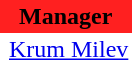<table class="toccolours" border="0" cellpadding="2" cellspacing="0" align="left" style="margin:0.5em;">
<tr>
<th colspan="2" align="center" bgcolor="#FF2020"><span>Manager</span></th>
</tr>
<tr>
<td></td>
<td> <a href='#'>Krum Milev</a></td>
</tr>
</table>
